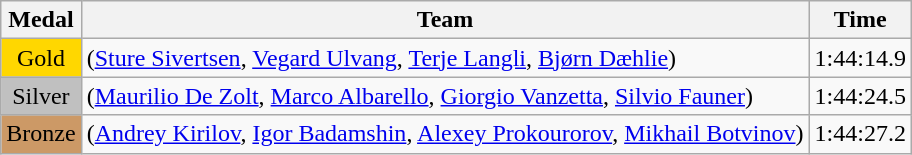<table class="wikitable">
<tr>
<th>Medal</th>
<th>Team</th>
<th>Time</th>
</tr>
<tr>
<td style="text-align:center;background-color:gold;">Gold</td>
<td> (<a href='#'>Sture Sivertsen</a>, <a href='#'>Vegard Ulvang</a>, <a href='#'>Terje Langli</a>, <a href='#'>Bjørn Dæhlie</a>)</td>
<td>1:44:14.9</td>
</tr>
<tr>
<td style="text-align:center;background-color:silver;">Silver</td>
<td> (<a href='#'>Maurilio De Zolt</a>, <a href='#'>Marco Albarello</a>, <a href='#'>Giorgio Vanzetta</a>, <a href='#'>Silvio Fauner</a>)</td>
<td>1:44:24.5</td>
</tr>
<tr>
<td style="text-align:center;background-color:#CC9966;">Bronze</td>
<td> (<a href='#'>Andrey Kirilov</a>, <a href='#'>Igor Badamshin</a>, <a href='#'>Alexey Prokourorov</a>, <a href='#'>Mikhail Botvinov</a>)</td>
<td>1:44:27.2</td>
</tr>
</table>
